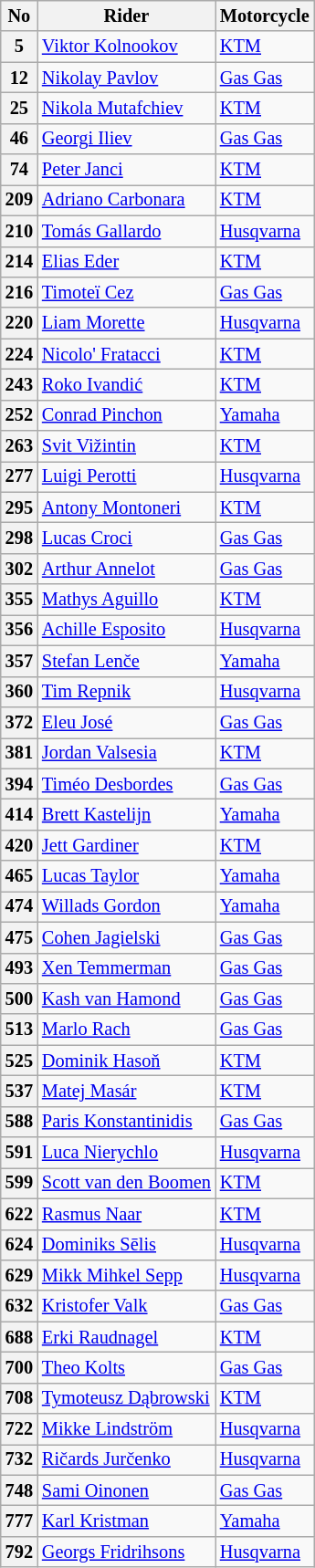<table class="wikitable" style="font-size: 85%;">
<tr>
<th>No</th>
<th>Rider</th>
<th>Motorcycle</th>
</tr>
<tr>
<th>5</th>
<td> <a href='#'>Viktor Kolnookov</a></td>
<td><a href='#'>KTM</a></td>
</tr>
<tr>
<th>12</th>
<td> <a href='#'>Nikolay Pavlov</a></td>
<td><a href='#'>Gas Gas</a></td>
</tr>
<tr>
<th>25</th>
<td> <a href='#'>Nikola Mutafchiev</a></td>
<td><a href='#'>KTM</a></td>
</tr>
<tr>
<th>46</th>
<td> <a href='#'>Georgi Iliev</a></td>
<td><a href='#'>Gas Gas</a></td>
</tr>
<tr>
<th>74</th>
<td> <a href='#'>Peter Janci</a></td>
<td><a href='#'>KTM</a></td>
</tr>
<tr>
<th>209</th>
<td> <a href='#'>Adriano Carbonara</a></td>
<td><a href='#'>KTM</a></td>
</tr>
<tr>
<th>210</th>
<td> <a href='#'>Tomás Gallardo</a></td>
<td><a href='#'>Husqvarna</a></td>
</tr>
<tr>
<th>214</th>
<td> <a href='#'>Elias Eder</a></td>
<td><a href='#'>KTM</a></td>
</tr>
<tr>
<th>216</th>
<td> <a href='#'>Timoteï Cez</a></td>
<td><a href='#'>Gas Gas</a></td>
</tr>
<tr>
<th>220</th>
<td> <a href='#'>Liam Morette</a></td>
<td><a href='#'>Husqvarna</a></td>
</tr>
<tr>
<th>224</th>
<td> <a href='#'>Nicolo' Fratacci</a></td>
<td><a href='#'>KTM</a></td>
</tr>
<tr>
<th>243</th>
<td> <a href='#'>Roko Ivandić</a></td>
<td><a href='#'>KTM</a></td>
</tr>
<tr>
<th>252</th>
<td> <a href='#'>Conrad Pinchon</a></td>
<td><a href='#'>Yamaha</a></td>
</tr>
<tr>
<th>263</th>
<td> <a href='#'>Svit Vižintin</a></td>
<td><a href='#'>KTM</a></td>
</tr>
<tr>
<th>277</th>
<td> <a href='#'>Luigi Perotti</a></td>
<td><a href='#'>Husqvarna</a></td>
</tr>
<tr>
<th>295</th>
<td> <a href='#'>Antony Montoneri</a></td>
<td><a href='#'>KTM</a></td>
</tr>
<tr>
<th>298</th>
<td> <a href='#'>Lucas Croci</a></td>
<td><a href='#'>Gas Gas</a></td>
</tr>
<tr>
<th>302</th>
<td> <a href='#'>Arthur Annelot</a></td>
<td><a href='#'>Gas Gas</a></td>
</tr>
<tr>
<th>355</th>
<td> <a href='#'>Mathys Aguillo</a></td>
<td><a href='#'>KTM</a></td>
</tr>
<tr>
<th>356</th>
<td> <a href='#'>Achille Esposito</a></td>
<td><a href='#'>Husqvarna</a></td>
</tr>
<tr>
<th>357</th>
<td> <a href='#'>Stefan Lenče</a></td>
<td><a href='#'>Yamaha</a></td>
</tr>
<tr>
<th>360</th>
<td> <a href='#'>Tim Repnik</a></td>
<td><a href='#'>Husqvarna</a></td>
</tr>
<tr>
<th>372</th>
<td> <a href='#'>Eleu José</a></td>
<td><a href='#'>Gas Gas</a></td>
</tr>
<tr>
<th>381</th>
<td> <a href='#'>Jordan Valsesia</a></td>
<td><a href='#'>KTM</a></td>
</tr>
<tr>
<th>394</th>
<td> <a href='#'>Timéo Desbordes</a></td>
<td><a href='#'>Gas Gas</a></td>
</tr>
<tr>
<th>414</th>
<td> <a href='#'>Brett Kastelijn</a></td>
<td><a href='#'>Yamaha</a></td>
</tr>
<tr>
<th>420</th>
<td> <a href='#'>Jett Gardiner</a></td>
<td><a href='#'>KTM</a></td>
</tr>
<tr>
<th>465</th>
<td> <a href='#'>Lucas Taylor</a></td>
<td><a href='#'>Yamaha</a></td>
</tr>
<tr>
<th>474</th>
<td> <a href='#'>Willads Gordon</a></td>
<td><a href='#'>Yamaha</a></td>
</tr>
<tr>
<th>475</th>
<td> <a href='#'>Cohen Jagielski</a></td>
<td><a href='#'>Gas Gas</a></td>
</tr>
<tr>
<th>493</th>
<td> <a href='#'>Xen Temmerman</a></td>
<td><a href='#'>Gas Gas</a></td>
</tr>
<tr>
<th>500</th>
<td> <a href='#'>Kash van Hamond</a></td>
<td><a href='#'>Gas Gas</a></td>
</tr>
<tr>
<th>513</th>
<td> <a href='#'>Marlo Rach</a></td>
<td><a href='#'>Gas Gas</a></td>
</tr>
<tr>
<th>525</th>
<td> <a href='#'>Dominik Hasoň</a></td>
<td><a href='#'>KTM</a></td>
</tr>
<tr>
<th>537</th>
<td> <a href='#'>Matej Masár</a></td>
<td><a href='#'>KTM</a></td>
</tr>
<tr>
<th>588</th>
<td> <a href='#'>Paris Konstantinidis</a></td>
<td><a href='#'>Gas Gas</a></td>
</tr>
<tr>
<th>591</th>
<td> <a href='#'>Luca Nierychlo</a></td>
<td><a href='#'>Husqvarna</a></td>
</tr>
<tr>
<th>599</th>
<td> <a href='#'>Scott van den Boomen</a></td>
<td><a href='#'>KTM</a></td>
</tr>
<tr>
<th>622</th>
<td> <a href='#'>Rasmus Naar</a></td>
<td><a href='#'>KTM</a></td>
</tr>
<tr>
<th>624</th>
<td> <a href='#'>Dominiks Sēlis</a></td>
<td><a href='#'>Husqvarna</a></td>
</tr>
<tr>
<th>629</th>
<td> <a href='#'>Mikk Mihkel Sepp</a></td>
<td><a href='#'>Husqvarna</a></td>
</tr>
<tr>
<th>632</th>
<td> <a href='#'>Kristofer Valk</a></td>
<td><a href='#'>Gas Gas</a></td>
</tr>
<tr>
<th>688</th>
<td> <a href='#'>Erki Raudnagel</a></td>
<td><a href='#'>KTM</a></td>
</tr>
<tr>
<th>700</th>
<td> <a href='#'>Theo Kolts</a></td>
<td><a href='#'>Gas Gas</a></td>
</tr>
<tr>
<th>708</th>
<td> <a href='#'>Tymoteusz Dąbrowski</a></td>
<td><a href='#'>KTM</a></td>
</tr>
<tr>
<th>722</th>
<td> <a href='#'>Mikke Lindström</a></td>
<td><a href='#'>Husqvarna</a></td>
</tr>
<tr>
<th>732</th>
<td> <a href='#'>Ričards Jurčenko</a></td>
<td><a href='#'>Husqvarna</a></td>
</tr>
<tr>
<th>748</th>
<td> <a href='#'>Sami Oinonen</a></td>
<td><a href='#'>Gas Gas</a></td>
</tr>
<tr>
<th>777</th>
<td> <a href='#'>Karl Kristman</a></td>
<td><a href='#'>Yamaha</a></td>
</tr>
<tr>
<th>792</th>
<td> <a href='#'>Georgs Fridrihsons</a></td>
<td><a href='#'>Husqvarna</a></td>
</tr>
</table>
